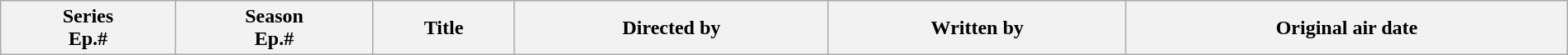<table class="wikitable plainrowheaders" style="width:100%; margin:auto;">
<tr>
<th>Series<br>Ep.#</th>
<th>Season<br>Ep.#</th>
<th>Title</th>
<th>Directed by</th>
<th>Written by</th>
<th>Original air date<br>











</th>
</tr>
</table>
